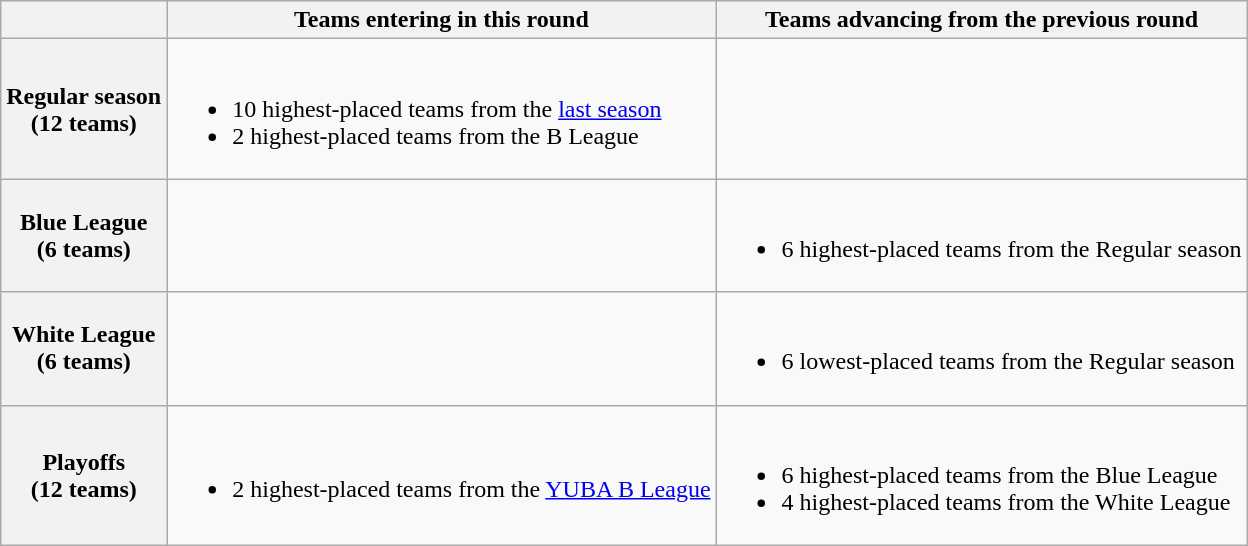<table class="wikitable">
<tr>
<th></th>
<th>Teams entering in this round</th>
<th>Teams advancing from the previous round</th>
</tr>
<tr>
<th>Regular season<br>(12 teams)</th>
<td><br><ul><li>10 highest-placed teams from the <a href='#'>last season</a></li><li>2 highest-placed teams from the B League</li></ul></td>
<td></td>
</tr>
<tr>
<th>Blue League<br>(6 teams)</th>
<td></td>
<td><br><ul><li>6 highest-placed teams from the Regular season</li></ul></td>
</tr>
<tr>
<th>White League<br>(6 teams)</th>
<td></td>
<td><br><ul><li>6 lowest-placed teams from the Regular season</li></ul></td>
</tr>
<tr>
<th>Playoffs<br>(12 teams)</th>
<td><br><ul><li>2 highest-placed teams from the <a href='#'>YUBA B League</a></li></ul></td>
<td><br><ul><li>6 highest-placed teams from the Blue League</li><li>4 highest-placed teams from the White League</li></ul></td>
</tr>
</table>
